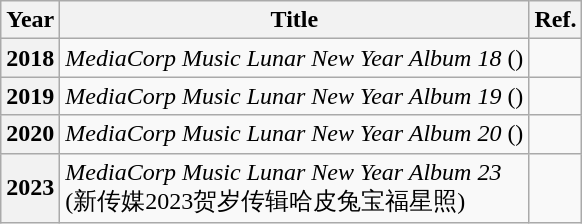<table class="wikitable sortable plainrowheaders">
<tr>
<th scope="col">Year</th>
<th scope="col">Title</th>
<th scope="col" class="unsortable">Ref.</th>
</tr>
<tr>
<th scope="row">2018</th>
<td><em>MediaCorp Music Lunar New Year Album 18</em> ()</td>
<td></td>
</tr>
<tr>
<th scope="row">2019</th>
<td><em>MediaCorp Music Lunar New Year Album 19</em> ()</td>
<td></td>
</tr>
<tr>
<th scope="row">2020</th>
<td><em>MediaCorp Music Lunar New Year Album 20</em> ()</td>
<td></td>
</tr>
<tr>
<th scope="row">2023</th>
<td><em>MediaCorp Music Lunar New Year Album 23</em> <br>(新传媒2023贺岁传辑哈皮兔宝福星照)</td>
<td></td>
</tr>
</table>
